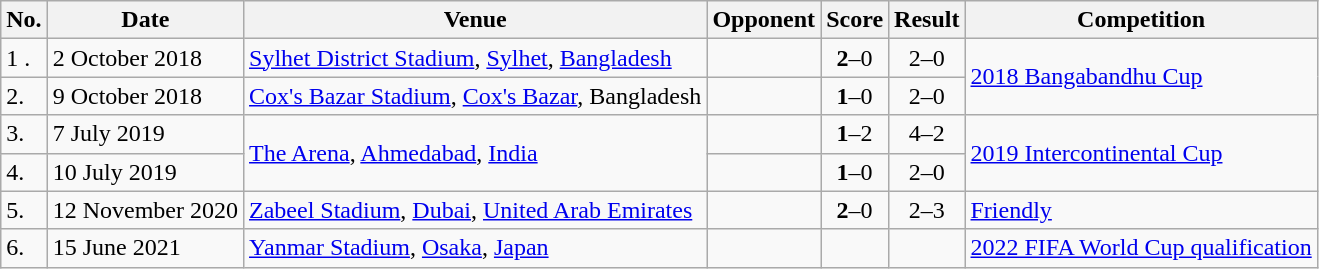<table class="wikitable" style="font-size:100%;">
<tr>
<th>No.</th>
<th>Date</th>
<th>Venue</th>
<th>Opponent</th>
<th>Score</th>
<th>Result</th>
<th>Competition</th>
</tr>
<tr>
<td>1 .</td>
<td>2 October 2018</td>
<td><a href='#'>Sylhet District Stadium</a>, <a href='#'>Sylhet</a>, <a href='#'>Bangladesh</a></td>
<td></td>
<td align=center><strong>2</strong>–0</td>
<td align=center>2–0</td>
<td rowspan=2><a href='#'>2018 Bangabandhu Cup</a></td>
</tr>
<tr>
<td>2.</td>
<td>9 October 2018</td>
<td><a href='#'>Cox's Bazar Stadium</a>, <a href='#'>Cox's Bazar</a>, Bangladesh</td>
<td></td>
<td align=center><strong>1</strong>–0</td>
<td align=center>2–0</td>
</tr>
<tr>
<td>3.</td>
<td>7 July 2019</td>
<td rowspan=2><a href='#'>The Arena</a>, <a href='#'>Ahmedabad</a>, <a href='#'>India</a></td>
<td></td>
<td align=center><strong>1</strong>–2</td>
<td align=center>4–2</td>
<td rowspan=2><a href='#'>2019 Intercontinental Cup</a></td>
</tr>
<tr>
<td>4.</td>
<td>10 July 2019</td>
<td></td>
<td align=center><strong>1</strong>–0</td>
<td align=center>2–0</td>
</tr>
<tr>
<td>5.</td>
<td>12 November 2020</td>
<td><a href='#'>Zabeel Stadium</a>, <a href='#'>Dubai</a>, <a href='#'>United Arab Emirates</a></td>
<td></td>
<td align=center><strong>2</strong>–0</td>
<td align=center>2–3</td>
<td><a href='#'>Friendly</a></td>
</tr>
<tr>
<td>6.</td>
<td>15 June 2021</td>
<td><a href='#'>Yanmar Stadium</a>, <a href='#'>Osaka</a>, <a href='#'>Japan</a></td>
<td></td>
<td></td>
<td></td>
<td><a href='#'>2022 FIFA World Cup qualification</a></td>
</tr>
</table>
